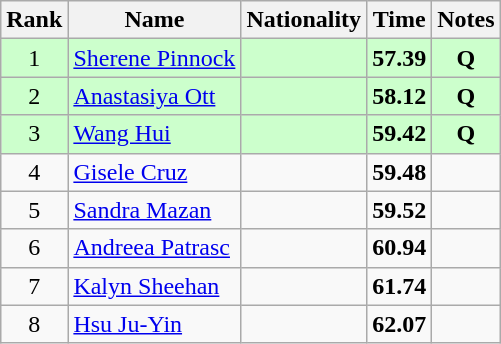<table class="wikitable sortable" style="text-align:center">
<tr>
<th>Rank</th>
<th>Name</th>
<th>Nationality</th>
<th>Time</th>
<th>Notes</th>
</tr>
<tr bgcolor=ccffcc>
<td>1</td>
<td align=left><a href='#'>Sherene Pinnock</a></td>
<td align=left></td>
<td><strong>57.39</strong></td>
<td><strong>Q</strong></td>
</tr>
<tr bgcolor=ccffcc>
<td>2</td>
<td align=left><a href='#'>Anastasiya Ott</a></td>
<td align=left></td>
<td><strong>58.12</strong></td>
<td><strong>Q</strong></td>
</tr>
<tr bgcolor=ccffcc>
<td>3</td>
<td align=left><a href='#'>Wang Hui</a></td>
<td align=left></td>
<td><strong>59.42</strong></td>
<td><strong>Q</strong></td>
</tr>
<tr>
<td>4</td>
<td align=left><a href='#'>Gisele Cruz</a></td>
<td align=left></td>
<td><strong>59.48</strong></td>
<td></td>
</tr>
<tr>
<td>5</td>
<td align=left><a href='#'>Sandra Mazan</a></td>
<td align=left></td>
<td><strong>59.52</strong></td>
<td></td>
</tr>
<tr>
<td>6</td>
<td align=left><a href='#'>Andreea Patrasc</a></td>
<td align=left></td>
<td><strong>60.94</strong></td>
<td></td>
</tr>
<tr>
<td>7</td>
<td align=left><a href='#'>Kalyn Sheehan</a></td>
<td align=left></td>
<td><strong>61.74</strong></td>
<td></td>
</tr>
<tr>
<td>8</td>
<td align=left><a href='#'>Hsu Ju-Yin</a></td>
<td align=left></td>
<td><strong>62.07</strong></td>
<td></td>
</tr>
</table>
